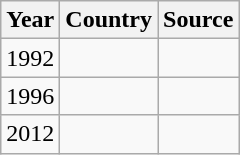<table class="wikitable">
<tr>
<th>Year</th>
<th>Country</th>
<th>Source</th>
</tr>
<tr>
<td>1992</td>
<td></td>
<td></td>
</tr>
<tr>
<td>1996</td>
<td></td>
<td></td>
</tr>
<tr>
<td>2012</td>
<td></td>
<td></td>
</tr>
</table>
